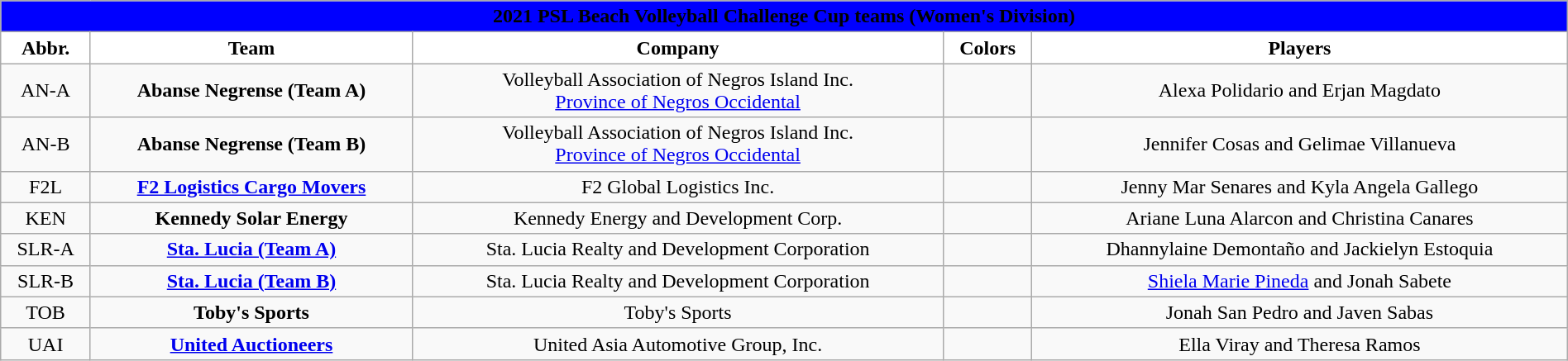<table class="wikitable" style="width:100%; text-align:left">
<tr>
<th style=background:BLUE colspan=7><span>2021 PSL Beach Volleyball Challenge Cup teams (Women's Division)</span></th>
</tr>
<tr>
<th style="background:white">Abbr.</th>
<th style="background:white">Team</th>
<th style="background:white">Company</th>
<th style="background:white">Colors</th>
<th style="background:white">Players</th>
</tr>
<tr>
<td align=center>AN-A</td>
<td align=center><strong>Abanse Negrense (Team A)</strong></td>
<td align=center>Volleyball Association of Negros Island Inc.<br><a href='#'>Province of Negros Occidental</a></td>
<td align=center>  </td>
<td align=center>Alexa Polidario and Erjan Magdato</td>
</tr>
<tr>
<td align=center>AN-B</td>
<td align=center><strong>Abanse Negrense (Team B)</strong></td>
<td align=center>Volleyball Association of Negros Island Inc.<br><a href='#'>Province of Negros Occidental</a></td>
<td align=center>  </td>
<td align=center>Jennifer Cosas and Gelimae Villanueva</td>
</tr>
<tr>
<td align=center>F2L</td>
<td align=center><strong><a href='#'>F2 Logistics Cargo Movers</a></strong></td>
<td align=center>F2 Global Logistics Inc.</td>
<td align=center>  </td>
<td align=center>Jenny Mar Senares and Kyla Angela Gallego</td>
</tr>
<tr>
<td align=center>KEN</td>
<td align=center><strong>Kennedy Solar Energy</strong></td>
<td align=center>Kennedy Energy and Development Corp.</td>
<td align=center></td>
<td align=center>Ariane Luna Alarcon and Christina Canares</td>
</tr>
<tr>
<td align=center>SLR-A</td>
<td align=center><strong><a href='#'>Sta. Lucia (Team A)</a></strong></td>
<td align=center>Sta. Lucia Realty and Development Corporation</td>
<td align=center>  </td>
<td align=center>Dhannylaine Demontaño and Jackielyn Estoquia</td>
</tr>
<tr>
<td align=center>SLR-B</td>
<td align=center><strong><a href='#'>Sta. Lucia (Team B)</a></strong></td>
<td align=center>Sta. Lucia Realty and Development Corporation</td>
<td align=center>  </td>
<td align=center><a href='#'>Shiela Marie Pineda</a> and Jonah Sabete</td>
</tr>
<tr>
<td align=center>TOB</td>
<td align=center><strong>Toby's Sports</strong></td>
<td align=center>Toby's Sports</td>
<td align=center> </td>
<td align=center>Jonah San Pedro and Javen Sabas</td>
</tr>
<tr>
<td align=center>UAI</td>
<td align=center><strong><a href='#'>United Auctioneers</a></strong></td>
<td align=center>United Asia Automotive Group, Inc.</td>
<td align=center>  </td>
<td align=center>Ella Viray and Theresa Ramos</td>
</tr>
</table>
